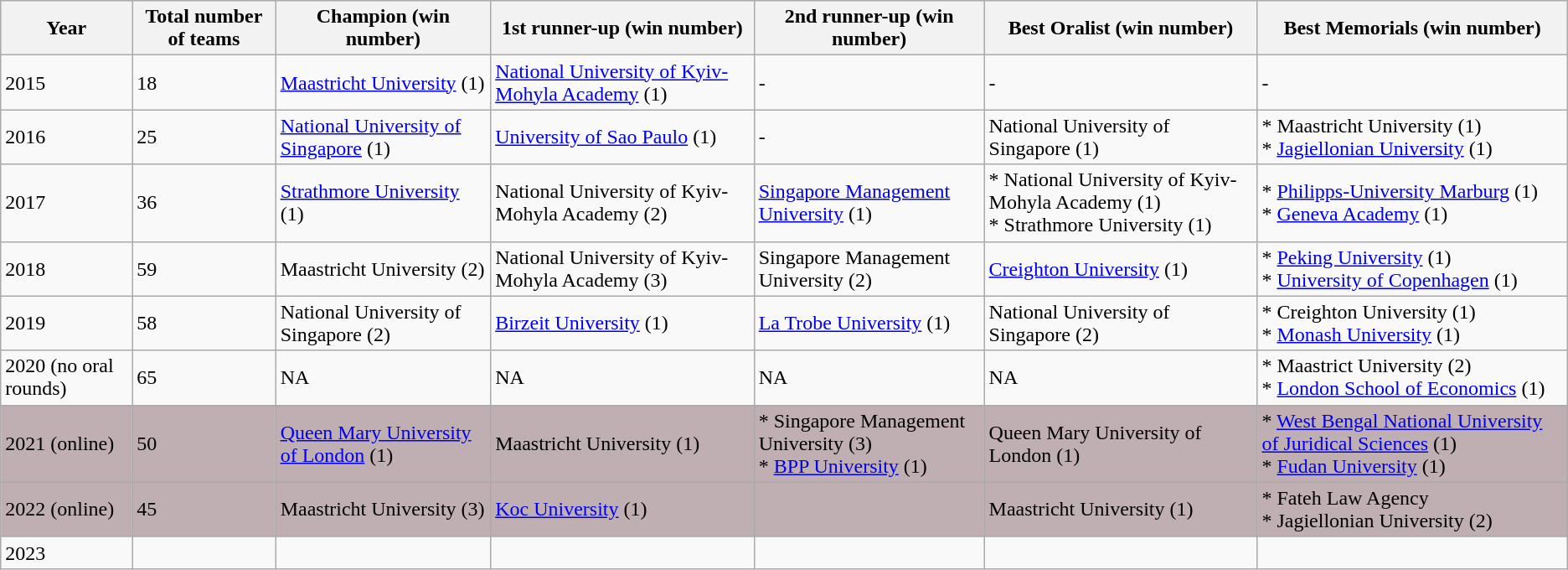<table class="wikitable">
<tr>
<th>Year</th>
<th>Total number of teams</th>
<th>Champion (win number)</th>
<th>1st runner-up (win number)</th>
<th>2nd runner-up (win number)</th>
<th>Best Oralist (win number)</th>
<th>Best Memorials (win number)</th>
</tr>
<tr>
<td>2015</td>
<td>18</td>
<td><a href='#'>Maastricht University</a> (1)</td>
<td><a href='#'>National University of Kyiv-Mohyla Academy</a> (1)</td>
<td>-</td>
<td>-</td>
<td>-</td>
</tr>
<tr>
<td>2016</td>
<td>25</td>
<td><a href='#'>National University of Singapore</a> (1)</td>
<td><a href='#'>University of Sao Paulo</a> (1)</td>
<td>-</td>
<td>National University of Singapore (1)</td>
<td>* Maastricht University (1) <br> * <a href='#'>Jagiellonian University</a> (1)</td>
</tr>
<tr>
<td>2017</td>
<td>36</td>
<td><a href='#'>Strathmore University</a> (1)</td>
<td>National University of Kyiv-Mohyla Academy (2)</td>
<td><a href='#'>Singapore Management University</a> (1)</td>
<td>* National University of Kyiv-Mohyla Academy (1) <br> * Strathmore University (1)</td>
<td>* <a href='#'>Philipps-University Marburg</a> (1) <br> * <a href='#'>Geneva Academy</a> (1)</td>
</tr>
<tr>
<td>2018</td>
<td>59</td>
<td>Maastricht University (2)</td>
<td>National University of Kyiv-Mohyla Academy (3)</td>
<td>Singapore Management University (2)</td>
<td><a href='#'>Creighton University</a> (1)</td>
<td>* <a href='#'>Peking University</a> (1) <br> * <a href='#'>University of Copenhagen</a> (1)</td>
</tr>
<tr>
<td>2019</td>
<td>58</td>
<td>National University of Singapore (2)</td>
<td><a href='#'>Birzeit University</a> (1)</td>
<td><a href='#'>La Trobe University</a> (1)</td>
<td>National University of Singapore (2)</td>
<td>* Creighton University (1) <br> * <a href='#'>Monash University</a> (1)</td>
</tr>
<tr>
<td>2020 (no oral rounds)</td>
<td>65</td>
<td>NA</td>
<td>NA</td>
<td>NA</td>
<td>NA</td>
<td>* Maastrict University (2) <br> * <a href='#'>London School of Economics</a> (1)</td>
</tr>
<tr>
</tr>
<tr bgcolor=#BFAFB2>
<td>2021 (online)</td>
<td>50</td>
<td><a href='#'>Queen Mary University of London</a> (1)</td>
<td>Maastricht University (1)</td>
<td>* Singapore Management University (3) <br> * <a href='#'>BPP University</a> (1)</td>
<td>Queen Mary University of London (1)</td>
<td>* <a href='#'>West Bengal National University of Juridical Sciences</a> (1) <br> * <a href='#'>Fudan University</a> (1)</td>
</tr>
<tr bgcolor=#BFAFB2>
<td>2022 (online)</td>
<td>45</td>
<td>Maastricht University (3)</td>
<td><a href='#'>Koc University</a> (1)</td>
<td></td>
<td>Maastricht University (1)</td>
<td>* Fateh Law Agency <br> * Jagiellonian University (2)</td>
</tr>
<tr>
<td>2023</td>
<td></td>
<td></td>
<td></td>
<td></td>
<td></td>
</tr>
</table>
